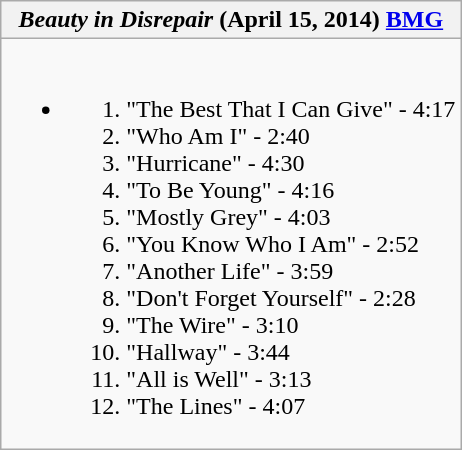<table class="mw-collapsible mw-collapsed wikitable">
<tr>
<th><strong><em>Beauty in Disrepair </em></strong>  (April 15, 2014) <a href='#'>BMG</a></th>
</tr>
<tr>
<td><br><ul><li><ol><li>"The Best That I Can Give" - 4:17</li><li>"Who Am I" - 2:40</li><li>"Hurricane" - 4:30</li><li>"To Be Young" - 4:16</li><li>"Mostly Grey" - 4:03</li><li>"You Know Who I Am" - 2:52</li><li>"Another Life" - 3:59</li><li>"Don't Forget Yourself" - 2:28</li><li>"The Wire" - 3:10</li><li>"Hallway" - 3:44</li><li>"All is Well" - 3:13</li><li>"The Lines" - 4:07</li></ol></li></ul></td>
</tr>
</table>
